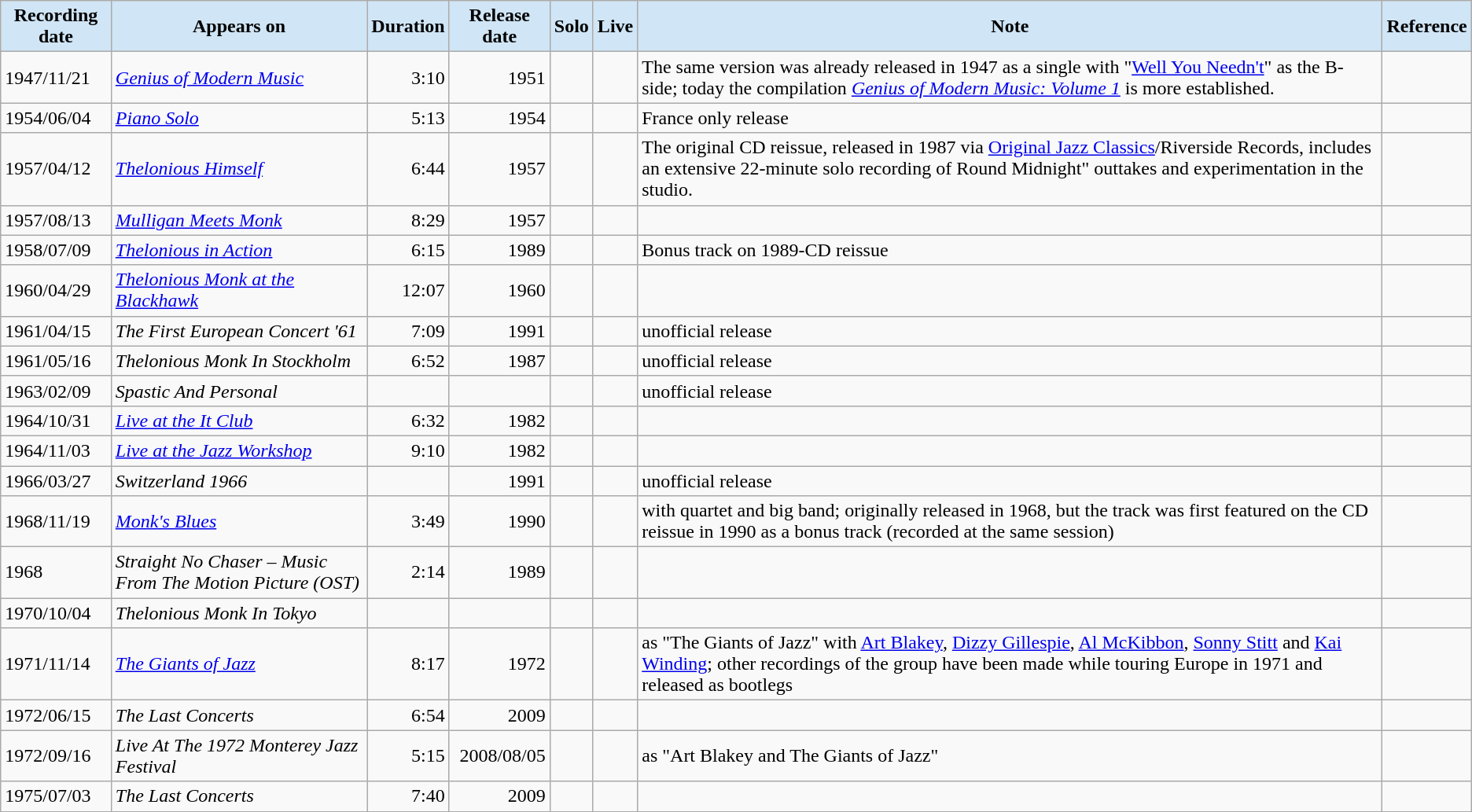<table class="wikitable sortable">
<tr>
<th style="background:#d0e5f5">Recording date</th>
<th style="background:#d0e5f5">Appears on</th>
<th style="background:#d0e5f5">Duration</th>
<th style="background:#d0e5f5">Release date</th>
<th style="background:#d0e5f5">Solo</th>
<th style="background:#d0e5f5">Live</th>
<th style="background:#d0e5f5">Note</th>
<th style="background:#d0e5f5">Reference</th>
</tr>
<tr>
<td>1947/11/21</td>
<td><em><a href='#'>Genius of Modern Music</a></em></td>
<td style="text-align:right">3:10</td>
<td style="text-align:right">1951</td>
<td></td>
<td></td>
<td>The same version was already released in 1947 as a single with "<a href='#'>Well You Needn't</a>" as the B-side; today the compilation <em><a href='#'>Genius of Modern Music: Volume 1</a></em> is more established.</td>
<td></td>
</tr>
<tr>
<td>1954/06/04</td>
<td><em><a href='#'>Piano Solo</a></em></td>
<td style="text-align:right">5:13</td>
<td style="text-align:right">1954</td>
<td></td>
<td></td>
<td>France only release</td>
<td></td>
</tr>
<tr>
<td>1957/04/12</td>
<td><em><a href='#'>Thelonious Himself</a></em></td>
<td style="text-align:right">6:44</td>
<td style="text-align:right">1957</td>
<td></td>
<td></td>
<td>The original CD reissue, released in 1987 via <a href='#'>Original Jazz Classics</a>/Riverside Records, includes an extensive 22-minute solo recording of Round Midnight" outtakes and experimentation in the studio.</td>
<td></td>
</tr>
<tr>
<td>1957/08/13</td>
<td><em><a href='#'>Mulligan Meets Monk</a></em></td>
<td style="text-align:right">8:29</td>
<td style="text-align:right">1957</td>
<td></td>
<td></td>
<td></td>
<td></td>
</tr>
<tr>
<td>1958/07/09</td>
<td><em><a href='#'>Thelonious in Action</a></em></td>
<td style="text-align:right">6:15</td>
<td style="text-align:right">1989</td>
<td></td>
<td></td>
<td>Bonus track on 1989-CD reissue</td>
<td></td>
</tr>
<tr>
<td>1960/04/29</td>
<td><em><a href='#'>Thelonious Monk at the Blackhawk</a></em></td>
<td style="text-align:right">12:07</td>
<td style="text-align:right">1960</td>
<td></td>
<td></td>
<td></td>
<td></td>
</tr>
<tr>
<td>1961/04/15</td>
<td><em>The First European Concert '61</em></td>
<td style="text-align:right">7:09</td>
<td style="text-align:right">1991</td>
<td></td>
<td></td>
<td>unofficial release</td>
<td></td>
</tr>
<tr>
<td>1961/05/16</td>
<td><em>Thelonious Monk In Stockholm</em></td>
<td style="text-align:right">6:52</td>
<td style="text-align:right">1987</td>
<td></td>
<td></td>
<td>unofficial release</td>
<td></td>
</tr>
<tr>
<td>1963/02/09</td>
<td><em>Spastic And Personal</em></td>
<td></td>
<td></td>
<td></td>
<td></td>
<td>unofficial release</td>
<td></td>
</tr>
<tr>
<td>1964/10/31</td>
<td><em><a href='#'>Live at the It Club</a></em></td>
<td style="text-align:right">6:32</td>
<td style="text-align:right">1982</td>
<td></td>
<td></td>
<td></td>
<td></td>
</tr>
<tr>
<td>1964/11/03</td>
<td><em><a href='#'>Live at the Jazz Workshop</a></em></td>
<td style="text-align:right">9:10</td>
<td style="text-align:right">1982</td>
<td></td>
<td></td>
<td></td>
<td></td>
</tr>
<tr>
<td>1966/03/27</td>
<td><em>Switzerland 1966</em></td>
<td></td>
<td style="text-align:right">1991</td>
<td></td>
<td></td>
<td>unofficial release</td>
<td></td>
</tr>
<tr>
<td>1968/11/19</td>
<td><em><a href='#'>Monk's Blues</a></em></td>
<td style="text-align:right">3:49</td>
<td style="text-align:right">1990</td>
<td></td>
<td></td>
<td>with quartet and big band; originally released in 1968, but the track was first featured on the CD reissue in 1990 as a bonus track (recorded at the same session)</td>
<td></td>
</tr>
<tr>
<td>1968</td>
<td><em>Straight No Chaser – Music From The Motion Picture (OST)</em></td>
<td style="text-align:right">2:14</td>
<td style="text-align:right">1989</td>
<td></td>
<td></td>
<td></td>
<td></td>
</tr>
<tr>
<td>1970/10/04</td>
<td><em>Thelonious Monk In Tokyo</em></td>
<td></td>
<td></td>
<td></td>
<td></td>
<td></td>
<td></td>
</tr>
<tr>
<td>1971/11/14</td>
<td><em><a href='#'>The Giants of Jazz</a></em></td>
<td style="text-align:right">8:17</td>
<td style="text-align:right">1972</td>
<td></td>
<td></td>
<td>as "The Giants of Jazz" with <a href='#'>Art Blakey</a>, <a href='#'>Dizzy Gillespie</a>, <a href='#'>Al McKibbon</a>, <a href='#'>Sonny Stitt</a> and <a href='#'>Kai Winding</a>; other recordings of the group have been made while touring Europe in 1971 and released as bootlegs</td>
<td></td>
</tr>
<tr>
<td>1972/06/15</td>
<td><em>The Last Concerts</em></td>
<td style="text-align:right">6:54</td>
<td style="text-align:right">2009</td>
<td></td>
<td></td>
<td></td>
<td></td>
</tr>
<tr>
<td>1972/09/16</td>
<td><em>Live At The 1972 Monterey Jazz Festival</em></td>
<td style="text-align:right">5:15</td>
<td style="text-align:right">2008/08/05</td>
<td></td>
<td></td>
<td>as "Art Blakey and The Giants of Jazz"</td>
<td></td>
</tr>
<tr>
<td>1975/07/03</td>
<td><em>The Last Concerts</em></td>
<td style="text-align:right">7:40</td>
<td style="text-align:right">2009</td>
<td></td>
<td></td>
<td></td>
<td></td>
</tr>
</table>
